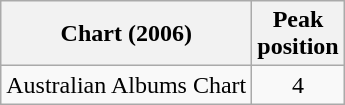<table class="wikitable">
<tr>
<th align="left">Chart (2006)</th>
<th align="left">Peak<br>position</th>
</tr>
<tr>
<td align="left">Australian Albums Chart</td>
<td align="center">4</td>
</tr>
</table>
